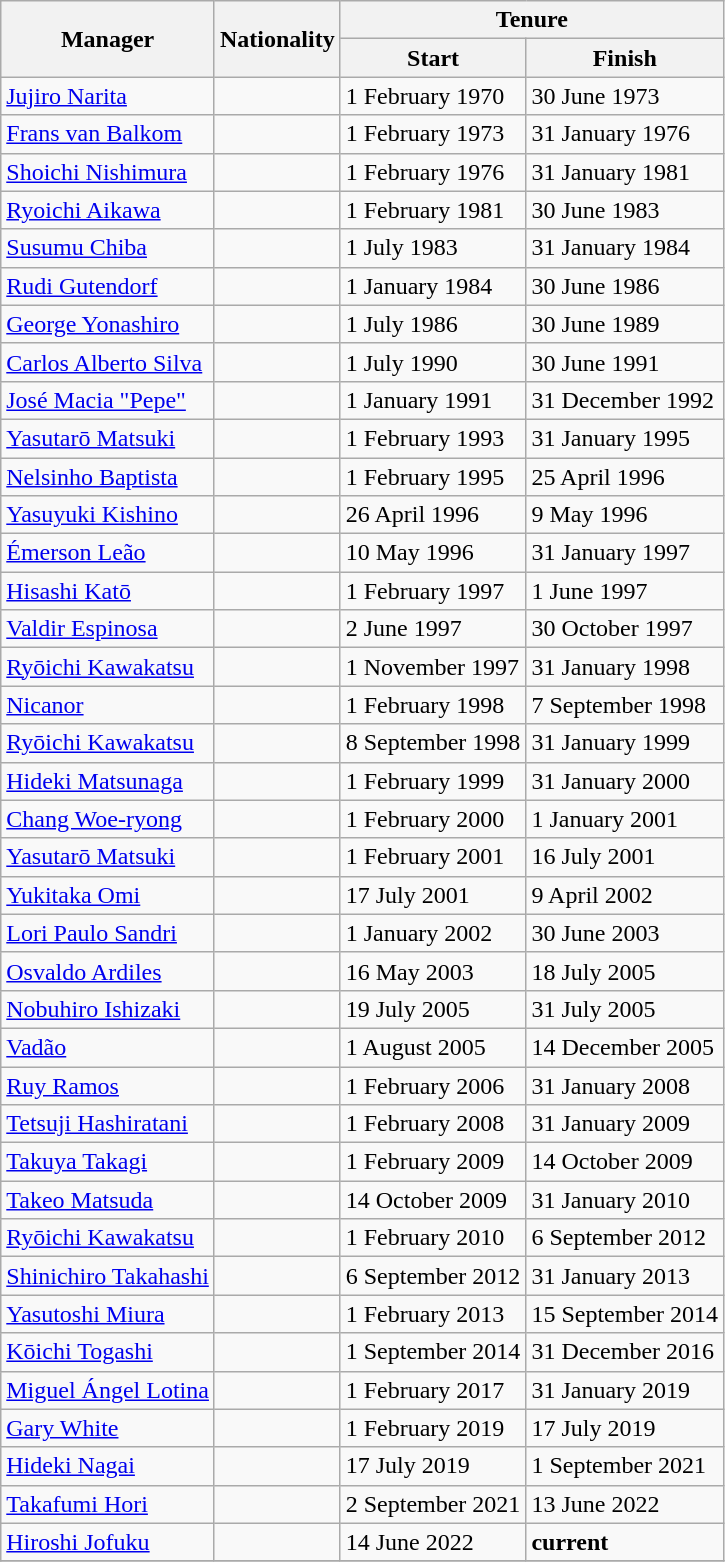<table class="wikitable">
<tr>
<th rowspan="2">Manager</th>
<th rowspan="2">Nationality</th>
<th colspan="2">Tenure</th>
</tr>
<tr>
<th>Start</th>
<th>Finish</th>
</tr>
<tr>
<td><a href='#'>Jujiro Narita</a></td>
<td></td>
<td>1 February 1970</td>
<td>30 June 1973<br></td>
</tr>
<tr>
<td><a href='#'>Frans van Balkom</a></td>
<td></td>
<td>1 February 1973</td>
<td>31 January 1976<br></td>
</tr>
<tr>
<td><a href='#'>Shoichi Nishimura</a></td>
<td></td>
<td>1 February 1976</td>
<td>31 January 1981<br></td>
</tr>
<tr>
<td><a href='#'>Ryoichi Aikawa</a></td>
<td></td>
<td>1 February 1981</td>
<td>30 June 1983<br></td>
</tr>
<tr>
<td><a href='#'>Susumu Chiba</a></td>
<td></td>
<td>1 July 1983</td>
<td>31 January 1984<br></td>
</tr>
<tr>
<td><a href='#'>Rudi Gutendorf</a></td>
<td></td>
<td>1 January 1984</td>
<td>30 June 1986<br></td>
</tr>
<tr>
<td><a href='#'>George Yonashiro</a></td>
<td></td>
<td>1 July 1986</td>
<td>30 June 1989<br></td>
</tr>
<tr>
<td><a href='#'>Carlos Alberto Silva</a></td>
<td></td>
<td>1 July 1990</td>
<td>30 June 1991<br></td>
</tr>
<tr>
<td><a href='#'>José Macia "Pepe"</a></td>
<td></td>
<td>1 January 1991</td>
<td>31 December 1992<br></td>
</tr>
<tr>
<td><a href='#'>Yasutarō Matsuki</a></td>
<td></td>
<td>1 February 1993</td>
<td>31 January 1995<br></td>
</tr>
<tr>
<td><a href='#'>Nelsinho Baptista</a></td>
<td></td>
<td>1 February 1995</td>
<td>25 April 1996<br></td>
</tr>
<tr>
<td><a href='#'>Yasuyuki Kishino</a></td>
<td></td>
<td>26 April 1996</td>
<td>9 May 1996<br></td>
</tr>
<tr>
<td><a href='#'>Émerson Leão</a></td>
<td></td>
<td>10 May 1996</td>
<td>31 January 1997<br></td>
</tr>
<tr>
<td><a href='#'>Hisashi Katō</a></td>
<td></td>
<td>1 February 1997</td>
<td>1 June 1997<br></td>
</tr>
<tr>
<td><a href='#'>Valdir Espinosa</a></td>
<td></td>
<td>2 June 1997</td>
<td>30 October 1997<br></td>
</tr>
<tr>
<td><a href='#'>Ryōichi Kawakatsu</a></td>
<td></td>
<td>1 November 1997</td>
<td>31 January 1998<br></td>
</tr>
<tr>
<td><a href='#'>Nicanor</a></td>
<td></td>
<td>1 February 1998</td>
<td>7 September 1998<br></td>
</tr>
<tr>
<td><a href='#'>Ryōichi Kawakatsu</a></td>
<td></td>
<td>8 September 1998</td>
<td>31 January 1999<br></td>
</tr>
<tr>
<td><a href='#'>Hideki Matsunaga</a></td>
<td></td>
<td>1 February 1999</td>
<td>31 January 2000<br></td>
</tr>
<tr>
<td><a href='#'>Chang Woe-ryong</a></td>
<td></td>
<td>1 February 2000</td>
<td>1 January 2001<br></td>
</tr>
<tr>
<td><a href='#'>Yasutarō Matsuki</a></td>
<td></td>
<td>1 February 2001</td>
<td>16 July 2001<br></td>
</tr>
<tr>
<td><a href='#'>Yukitaka Omi</a></td>
<td></td>
<td>17 July 2001</td>
<td>9 April 2002<br></td>
</tr>
<tr>
<td><a href='#'>Lori Paulo Sandri</a></td>
<td></td>
<td>1 January 2002</td>
<td>30 June 2003<br></td>
</tr>
<tr>
<td><a href='#'>Osvaldo Ardiles</a></td>
<td></td>
<td>16 May 2003</td>
<td>18 July 2005<br></td>
</tr>
<tr>
<td><a href='#'>Nobuhiro Ishizaki</a></td>
<td></td>
<td>19 July 2005</td>
<td>31 July 2005<br></td>
</tr>
<tr>
<td><a href='#'>Vadão</a></td>
<td></td>
<td>1 August 2005</td>
<td>14 December 2005<br></td>
</tr>
<tr>
<td><a href='#'>Ruy Ramos</a></td>
<td></td>
<td>1 February 2006</td>
<td>31 January 2008<br></td>
</tr>
<tr>
<td><a href='#'>Tetsuji Hashiratani</a></td>
<td></td>
<td>1 February 2008</td>
<td>31 January 2009<br></td>
</tr>
<tr>
<td><a href='#'>Takuya Takagi</a></td>
<td></td>
<td>1 February 2009</td>
<td>14 October 2009<br></td>
</tr>
<tr>
<td><a href='#'>Takeo Matsuda</a></td>
<td></td>
<td>14 October 2009</td>
<td>31 January 2010<br></td>
</tr>
<tr>
<td><a href='#'>Ryōichi Kawakatsu</a></td>
<td></td>
<td>1 February 2010</td>
<td>6 September 2012<br></td>
</tr>
<tr>
<td><a href='#'>Shinichiro Takahashi</a></td>
<td></td>
<td>6 September 2012</td>
<td>31 January 2013<br></td>
</tr>
<tr>
<td><a href='#'>Yasutoshi Miura</a></td>
<td></td>
<td>1 February 2013</td>
<td>15 September 2014<br></td>
</tr>
<tr>
<td><a href='#'>Kōichi Togashi</a></td>
<td></td>
<td>1 September 2014</td>
<td>31 December 2016<br></td>
</tr>
<tr>
<td><a href='#'>Miguel Ángel Lotina</a></td>
<td></td>
<td>1 February 2017</td>
<td>31 January 2019<br></td>
</tr>
<tr>
<td><a href='#'>Gary White</a></td>
<td></td>
<td>1 February 2019</td>
<td>17 July 2019<br></td>
</tr>
<tr>
<td><a href='#'>Hideki Nagai</a></td>
<td></td>
<td>17 July 2019</td>
<td>1 September 2021<br></td>
</tr>
<tr>
<td><a href='#'>Takafumi Hori</a></td>
<td></td>
<td>2 September 2021</td>
<td>13 June 2022<br></td>
</tr>
<tr>
<td><a href='#'>Hiroshi Jofuku</a></td>
<td></td>
<td>14 June 2022</td>
<td><strong>current</strong><br></td>
</tr>
<tr>
</tr>
</table>
